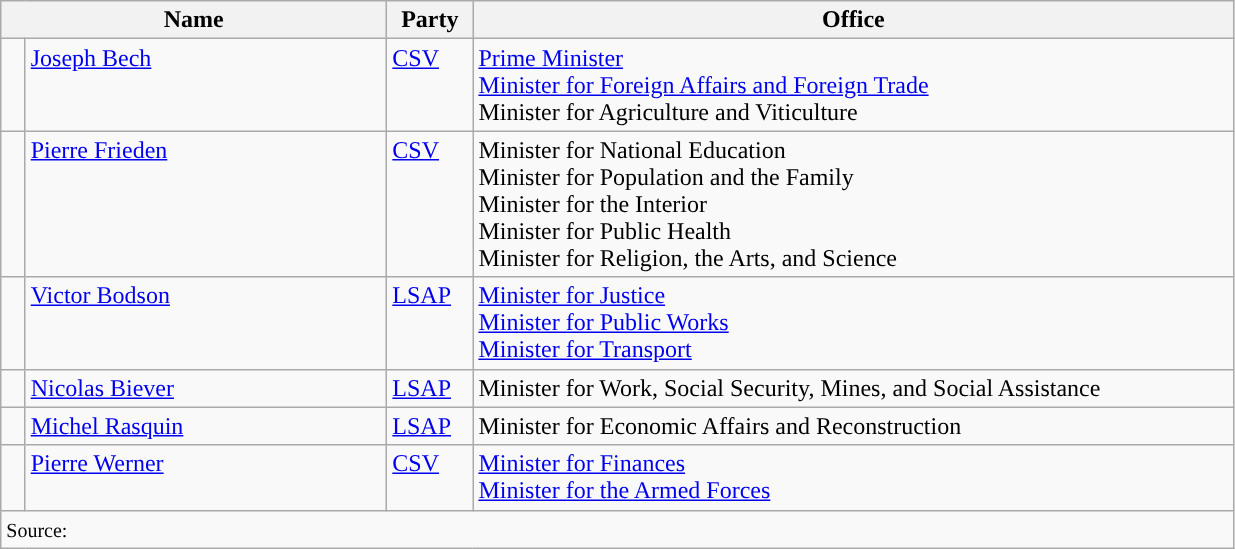<table class="wikitable">
<tr>
<th colspan=2 width=250px>Name</th>
<th width=50px>Party</th>
<th width=500px>Office</th>
</tr>
<tr>
<td style="background-color: "></td>
<td valign=top><a href='#'>Joseph Bech</a></td>
<td valign=top><a href='#'>CSV</a></td>
<td><a href='#'>Prime Minister</a> <br> <a href='#'>Minister for Foreign Affairs and Foreign Trade</a> <br> Minister for Agriculture and Viticulture</td>
</tr>
<tr>
<td style="background-color: "></td>
<td valign=top><a href='#'>Pierre Frieden</a></td>
<td valign=top><a href='#'>CSV</a></td>
<td>Minister for National Education <br> Minister for Population and the Family <br> Minister for the Interior <br> Minister for Public Health <br> Minister for Religion, the Arts, and Science</td>
</tr>
<tr>
<td style="background-color: "></td>
<td valign=top><a href='#'>Victor Bodson</a></td>
<td valign=top><a href='#'>LSAP</a></td>
<td><a href='#'>Minister for Justice</a> <br> <a href='#'>Minister for Public Works</a> <br> <a href='#'>Minister for Transport</a></td>
</tr>
<tr>
<td style="background-color: "></td>
<td valign=top><a href='#'>Nicolas Biever</a></td>
<td valign=top><a href='#'>LSAP</a></td>
<td>Minister for Work, Social Security, Mines, and Social Assistance</td>
</tr>
<tr>
<td style="background-color: "></td>
<td valign=top><a href='#'>Michel Rasquin</a></td>
<td valign=top><a href='#'>LSAP</a></td>
<td>Minister for Economic Affairs and Reconstruction</td>
</tr>
<tr>
<td style="background-color: "></td>
<td valign=top><a href='#'>Pierre Werner</a></td>
<td valign=top><a href='#'>CSV</a></td>
<td><a href='#'>Minister for Finances</a> <br> <a href='#'>Minister for the Armed Forces</a></td>
</tr>
<tr>
<td colspan=4><small>Source: </small></td>
</tr>
</table>
